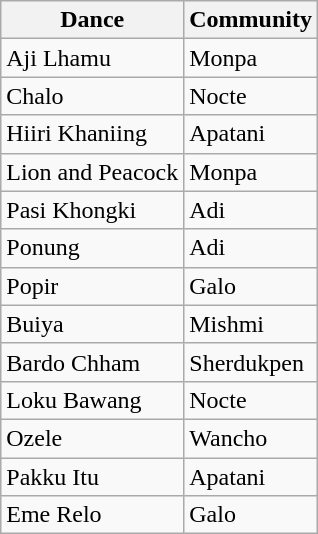<table class="wikitable">
<tr>
<th>Dance</th>
<th>Community</th>
</tr>
<tr>
<td>Aji Lhamu</td>
<td>Monpa</td>
</tr>
<tr>
<td>Chalo</td>
<td>Nocte</td>
</tr>
<tr>
<td>Hiiri Khaniing</td>
<td>Apatani</td>
</tr>
<tr>
<td>Lion and Peacock</td>
<td>Monpa</td>
</tr>
<tr>
<td>Pasi Khongki</td>
<td>Adi</td>
</tr>
<tr>
<td>Ponung</td>
<td>Adi</td>
</tr>
<tr>
<td>Popir</td>
<td>Galo</td>
</tr>
<tr>
<td>Buiya</td>
<td>Mishmi</td>
</tr>
<tr>
<td>Bardo Chham</td>
<td>Sherdukpen</td>
</tr>
<tr>
<td>Loku Bawang</td>
<td>Nocte</td>
</tr>
<tr>
<td>Ozele</td>
<td>Wancho</td>
</tr>
<tr>
<td>Pakku Itu</td>
<td>Apatani</td>
</tr>
<tr>
<td>Eme Relo</td>
<td>Galo</td>
</tr>
</table>
